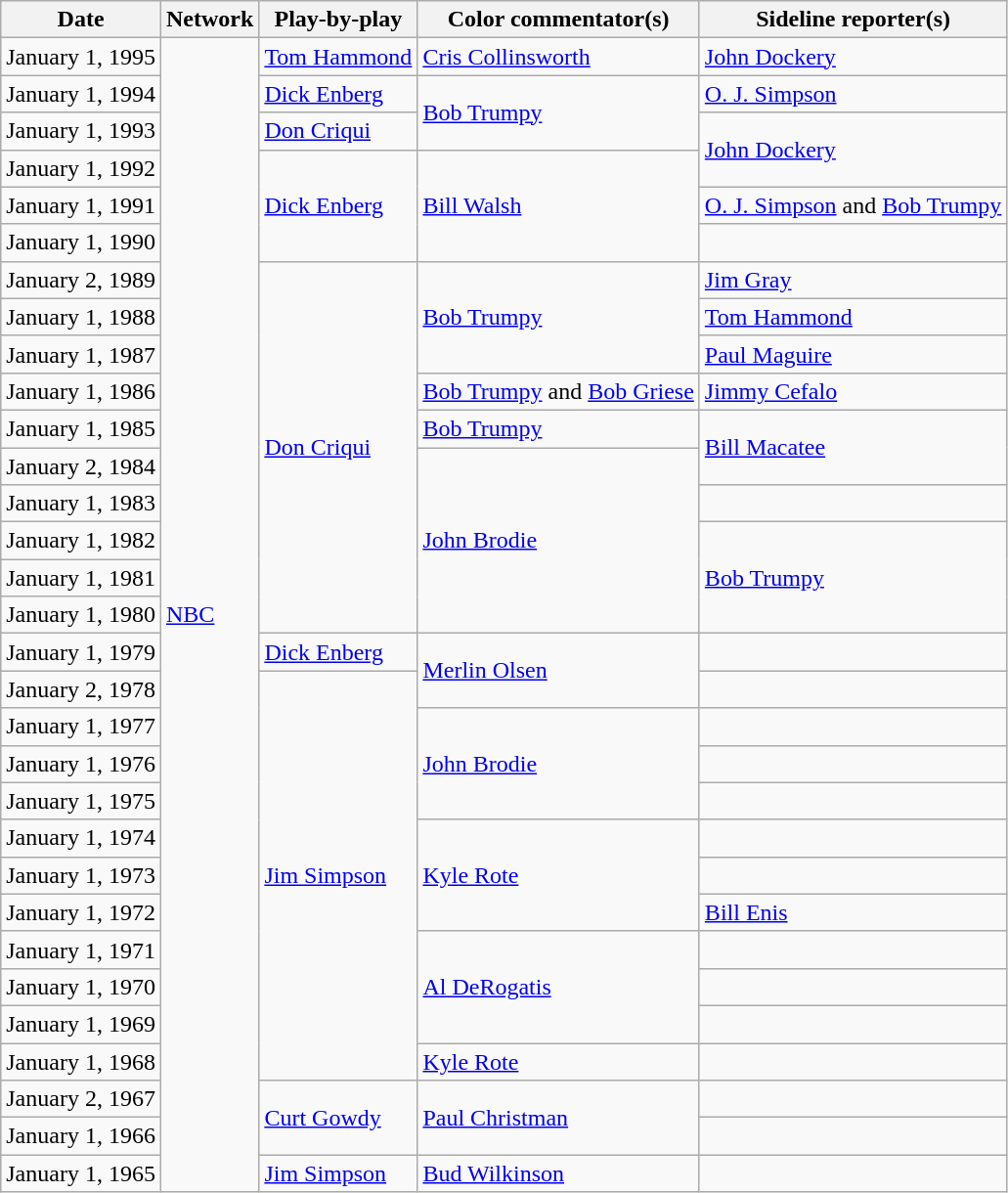<table class="wikitable">
<tr>
<th>Date</th>
<th>Network</th>
<th>Play-by-play</th>
<th>Color commentator(s)</th>
<th>Sideline reporter(s)</th>
</tr>
<tr>
<td>January 1, 1995</td>
<td rowspan=31><a href='#'>NBC</a></td>
<td><a href='#'>Tom Hammond</a></td>
<td><a href='#'>Cris Collinsworth</a></td>
<td><a href='#'>John Dockery</a></td>
</tr>
<tr>
<td>January 1, 1994</td>
<td><a href='#'>Dick Enberg</a></td>
<td rowspan=2><a href='#'>Bob Trumpy</a></td>
<td><a href='#'>O. J. Simpson</a></td>
</tr>
<tr>
<td>January 1, 1993</td>
<td><a href='#'>Don Criqui</a></td>
<td rowspan=2><a href='#'>John Dockery</a></td>
</tr>
<tr>
<td>January 1, 1992</td>
<td rowspan=3><a href='#'>Dick Enberg</a></td>
<td rowspan=3><a href='#'>Bill Walsh</a></td>
</tr>
<tr>
<td>January 1, 1991</td>
<td><a href='#'>O. J. Simpson</a> and <a href='#'>Bob Trumpy</a></td>
</tr>
<tr>
<td>January 1, 1990</td>
<td></td>
</tr>
<tr>
<td>January 2, 1989</td>
<td rowspan=10><a href='#'>Don Criqui</a></td>
<td rowspan=3><a href='#'>Bob Trumpy</a></td>
<td><a href='#'>Jim Gray</a></td>
</tr>
<tr>
<td>January 1, 1988</td>
<td><a href='#'>Tom Hammond</a></td>
</tr>
<tr>
<td>January 1, 1987</td>
<td><a href='#'>Paul Maguire</a></td>
</tr>
<tr>
<td>January 1, 1986</td>
<td><a href='#'>Bob Trumpy</a> and <a href='#'>Bob Griese</a></td>
<td><a href='#'>Jimmy Cefalo</a></td>
</tr>
<tr>
<td>January 1, 1985</td>
<td><a href='#'>Bob Trumpy</a></td>
<td rowspan=2><a href='#'>Bill Macatee</a></td>
</tr>
<tr>
<td>January 2, 1984</td>
<td rowspan=5><a href='#'>John Brodie</a></td>
</tr>
<tr>
<td>January 1, 1983</td>
<td></td>
</tr>
<tr>
<td>January 1, 1982</td>
<td rowspan=3><a href='#'>Bob Trumpy</a></td>
</tr>
<tr>
<td>January 1, 1981</td>
</tr>
<tr>
<td>January 1, 1980</td>
</tr>
<tr>
<td>January 1, 1979</td>
<td><a href='#'>Dick Enberg</a></td>
<td rowspan=2><a href='#'>Merlin Olsen</a></td>
<td></td>
</tr>
<tr>
<td>January 2, 1978</td>
<td rowspan=11><a href='#'>Jim Simpson</a></td>
<td></td>
</tr>
<tr>
<td>January 1, 1977</td>
<td rowspan=3><a href='#'>John Brodie</a></td>
<td></td>
</tr>
<tr>
<td>January 1, 1976</td>
<td></td>
</tr>
<tr>
<td>January 1, 1975</td>
<td></td>
</tr>
<tr>
<td>January 1, 1974</td>
<td rowspan=3><a href='#'>Kyle Rote</a></td>
<td></td>
</tr>
<tr>
<td>January 1, 1973</td>
<td></td>
</tr>
<tr>
<td>January 1, 1972</td>
<td><a href='#'>Bill Enis</a></td>
</tr>
<tr>
<td>January 1, 1971</td>
<td rowspan=3><a href='#'>Al DeRogatis</a></td>
<td></td>
</tr>
<tr>
<td>January 1, 1970</td>
<td></td>
</tr>
<tr>
<td>January 1, 1969</td>
<td></td>
</tr>
<tr>
<td>January 1, 1968</td>
<td><a href='#'>Kyle Rote</a></td>
<td></td>
</tr>
<tr>
<td>January 2, 1967</td>
<td rowspan=2><a href='#'>Curt Gowdy</a></td>
<td rowspan=2><a href='#'>Paul Christman</a></td>
<td></td>
</tr>
<tr>
<td>January 1, 1966</td>
<td></td>
</tr>
<tr>
<td>January 1, 1965</td>
<td><a href='#'>Jim Simpson</a></td>
<td><a href='#'>Bud Wilkinson</a></td>
<td></td>
</tr>
</table>
